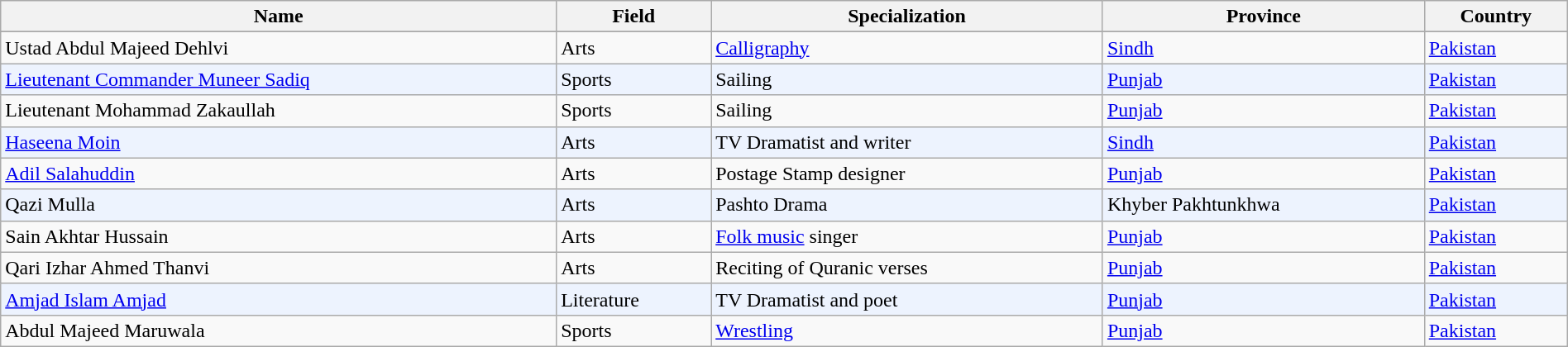<table class="wikitable sortable" width="100%">
<tr>
<th>Name</th>
<th>Field</th>
<th>Specialization</th>
<th>Province</th>
<th>Country</th>
</tr>
<tr bgcolor=#edf3fe>
</tr>
<tr>
<td>Ustad Abdul Majeed Dehlvi</td>
<td>Arts</td>
<td><a href='#'>Calligraphy</a></td>
<td><a href='#'>Sindh</a></td>
<td><a href='#'>Pakistan</a></td>
</tr>
<tr bgcolor=#edf3fe>
<td><a href='#'>Lieutenant Commander Muneer Sadiq</a></td>
<td>Sports</td>
<td>Sailing</td>
<td><a href='#'>Punjab</a></td>
<td><a href='#'>Pakistan</a></td>
</tr>
<tr>
<td>Lieutenant Mohammad Zakaullah</td>
<td>Sports</td>
<td>Sailing</td>
<td><a href='#'>Punjab</a></td>
<td><a href='#'>Pakistan</a></td>
</tr>
<tr bgcolor=#edf3fe>
<td><a href='#'>Haseena Moin</a></td>
<td>Arts</td>
<td>TV Dramatist and writer</td>
<td><a href='#'>Sindh</a></td>
<td><a href='#'>Pakistan</a></td>
</tr>
<tr>
<td><a href='#'>Adil Salahuddin</a></td>
<td>Arts</td>
<td>Postage Stamp designer</td>
<td><a href='#'>Punjab</a></td>
<td><a href='#'>Pakistan</a></td>
</tr>
<tr bgcolor=#edf3fe>
<td>Qazi Mulla</td>
<td>Arts</td>
<td>Pashto Drama</td>
<td>Khyber Pakhtunkhwa</td>
<td><a href='#'>Pakistan</a></td>
</tr>
<tr>
<td>Sain Akhtar Hussain</td>
<td>Arts</td>
<td><a href='#'>Folk music</a> singer</td>
<td><a href='#'>Punjab</a></td>
<td><a href='#'>Pakistan</a></td>
</tr>
<tr>
<td>Qari Izhar Ahmed Thanvi</td>
<td>Arts</td>
<td>Reciting of Quranic verses</td>
<td><a href='#'>Punjab</a></td>
<td><a href='#'>Pakistan</a></td>
</tr>
<tr bgcolor=#edf3fe>
<td><a href='#'>Amjad Islam Amjad</a></td>
<td>Literature</td>
<td>TV Dramatist and poet</td>
<td><a href='#'>Punjab</a></td>
<td><a href='#'>Pakistan</a></td>
</tr>
<tr>
<td>Abdul Majeed Maruwala</td>
<td>Sports</td>
<td><a href='#'>Wrestling</a></td>
<td><a href='#'>Punjab</a></td>
<td><a href='#'>Pakistan</a></td>
</tr>
</table>
